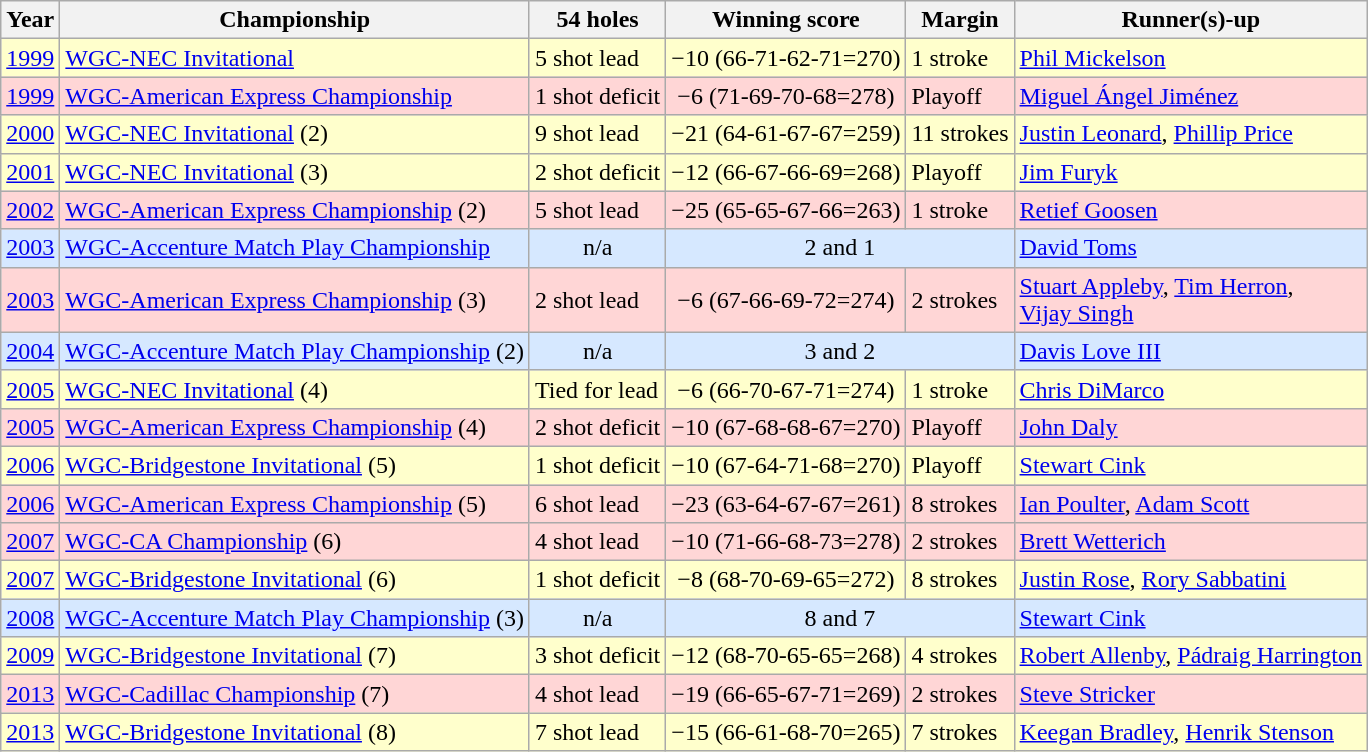<table class="wikitable">
<tr>
<th>Year</th>
<th>Championship</th>
<th>54 holes</th>
<th>Winning score</th>
<th>Margin</th>
<th>Runner(s)-up</th>
</tr>
<tr style="background:#ffc;">
<td><a href='#'>1999</a></td>
<td><a href='#'>WGC-NEC Invitational</a></td>
<td align=left>5 shot lead</td>
<td align=center>−10 (66-71-62-71=270)</td>
<td align=left>1 stroke</td>
<td> <a href='#'>Phil Mickelson</a></td>
</tr>
<tr style="background:#ffd6d6;">
<td><a href='#'>1999</a></td>
<td><a href='#'>WGC-American Express Championship</a></td>
<td align=left>1 shot deficit</td>
<td align=center>−6 (71-69-70-68=278)</td>
<td align=left>Playoff</td>
<td> <a href='#'>Miguel Ángel Jiménez</a></td>
</tr>
<tr style="background:#ffc;">
<td><a href='#'>2000</a></td>
<td><a href='#'>WGC-NEC Invitational</a> (2)</td>
<td align=left>9 shot lead</td>
<td align=center>−21 (64-61-67-67=259)</td>
<td align=left>11 strokes</td>
<td> <a href='#'>Justin Leonard</a>,  <a href='#'>Phillip Price</a></td>
</tr>
<tr style="background:#ffc;">
<td><a href='#'>2001</a></td>
<td><a href='#'>WGC-NEC Invitational</a> (3)</td>
<td align=left>2 shot deficit</td>
<td align=center>−12 (66-67-66-69=268)</td>
<td align=left>Playoff</td>
<td> <a href='#'>Jim Furyk</a></td>
</tr>
<tr style="background:#ffd6d6;">
<td><a href='#'>2002</a></td>
<td><a href='#'>WGC-American Express Championship</a> (2)</td>
<td align=left>5 shot lead</td>
<td align=center>−25 (65-65-67-66=263)</td>
<td align=left>1 stroke</td>
<td> <a href='#'>Retief Goosen</a></td>
</tr>
<tr style="background:#d6e8ff;">
<td><a href='#'>2003</a></td>
<td><a href='#'>WGC-Accenture Match Play Championship</a></td>
<td align=center>n/a</td>
<td colspan=2 align=center>2 and 1</td>
<td> <a href='#'>David Toms</a></td>
</tr>
<tr style="background:#ffd6d6;">
<td><a href='#'>2003</a></td>
<td><a href='#'>WGC-American Express Championship</a> (3)</td>
<td align=left>2 shot lead</td>
<td align=center>−6 (67-66-69-72=274)</td>
<td align=left>2 strokes</td>
<td> <a href='#'>Stuart Appleby</a>,  <a href='#'>Tim Herron</a>,<br> <a href='#'>Vijay Singh</a></td>
</tr>
<tr style="background:#d6e8ff;">
<td><a href='#'>2004</a></td>
<td><a href='#'>WGC-Accenture Match Play Championship</a> (2)</td>
<td align=center>n/a</td>
<td colspan=2 align=center>3 and 2</td>
<td> <a href='#'>Davis Love III</a></td>
</tr>
<tr style="background:#ffc;">
<td><a href='#'>2005</a></td>
<td><a href='#'>WGC-NEC Invitational</a> (4)</td>
<td align=left>Tied for lead</td>
<td align=center>−6 (66-70-67-71=274)</td>
<td align=left>1 stroke</td>
<td> <a href='#'>Chris DiMarco</a></td>
</tr>
<tr style="background:#ffd6d6;">
<td><a href='#'>2005</a></td>
<td><a href='#'>WGC-American Express Championship</a> (4)</td>
<td align=left>2 shot deficit</td>
<td align=center>−10 (67-68-68-67=270)</td>
<td align=left>Playoff</td>
<td> <a href='#'>John Daly</a></td>
</tr>
<tr style="background:#ffc;">
<td><a href='#'>2006</a></td>
<td><a href='#'>WGC-Bridgestone Invitational</a> (5)</td>
<td align=left>1 shot deficit</td>
<td align=center>−10 (67-64-71-68=270)</td>
<td align=left>Playoff</td>
<td> <a href='#'>Stewart Cink</a></td>
</tr>
<tr style="background:#ffd6d6;">
<td><a href='#'>2006</a></td>
<td><a href='#'>WGC-American Express Championship</a> (5)</td>
<td align=left>6 shot lead</td>
<td align=center>−23 (63-64-67-67=261)</td>
<td align=left>8 strokes</td>
<td> <a href='#'>Ian Poulter</a>,  <a href='#'>Adam Scott</a></td>
</tr>
<tr style="background:#ffd6d6;">
<td><a href='#'>2007</a></td>
<td><a href='#'>WGC-CA Championship</a> (6)</td>
<td align=left>4 shot lead</td>
<td align=center>−10 (71-66-68-73=278)</td>
<td align=left>2 strokes</td>
<td> <a href='#'>Brett Wetterich</a></td>
</tr>
<tr style="background:#ffc;">
<td><a href='#'>2007</a></td>
<td><a href='#'>WGC-Bridgestone Invitational</a> (6)</td>
<td align=left>1 shot deficit</td>
<td align=center>−8 (68-70-69-65=272)</td>
<td align=left>8 strokes</td>
<td> <a href='#'>Justin Rose</a>,  <a href='#'>Rory Sabbatini</a></td>
</tr>
<tr style="background:#d6e8ff;">
<td><a href='#'>2008</a></td>
<td><a href='#'>WGC-Accenture Match Play Championship</a> (3)</td>
<td align=center>n/a</td>
<td colspan=2 align=center>8 and 7</td>
<td> <a href='#'>Stewart Cink</a></td>
</tr>
<tr style="background:#ffc;">
<td><a href='#'>2009</a></td>
<td><a href='#'>WGC-Bridgestone Invitational</a> (7)</td>
<td align=left>3 shot deficit</td>
<td align=center>−12 (68-70-65-65=268)</td>
<td align=left>4 strokes</td>
<td> <a href='#'>Robert Allenby</a>,  <a href='#'>Pádraig Harrington</a></td>
</tr>
<tr style="background:#ffd6d6;">
<td><a href='#'>2013</a></td>
<td><a href='#'>WGC-Cadillac Championship</a> (7)</td>
<td align=left>4 shot lead</td>
<td align=center>−19 (66-65-67-71=269)</td>
<td align=left>2 strokes</td>
<td> <a href='#'>Steve Stricker</a></td>
</tr>
<tr style="background:#ffc;">
<td><a href='#'>2013</a></td>
<td><a href='#'>WGC-Bridgestone Invitational</a> (8)</td>
<td align=left>7 shot lead</td>
<td align=center>−15 (66-61-68-70=265)</td>
<td align=left>7 strokes</td>
<td> <a href='#'>Keegan Bradley</a>,  <a href='#'>Henrik Stenson</a></td>
</tr>
</table>
